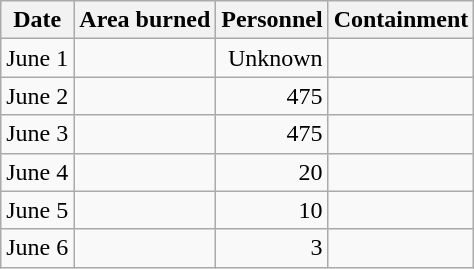<table class="wikitable" style="text-align: right;">
<tr>
<th>Date</th>
<th>Area burned</th>
<th>Personnel</th>
<th>Containment</th>
</tr>
<tr>
<td style="text-align: left;">June 1</td>
<td></td>
<td>Unknown</td>
<td style="text-align: left;"></td>
</tr>
<tr>
<td style="text-align: left;">June 2</td>
<td></td>
<td>475</td>
<td style="text-align: left;"></td>
</tr>
<tr>
<td style="text-align: left;">June 3</td>
<td></td>
<td>475</td>
<td style="text-align: left;"></td>
</tr>
<tr>
<td style="text-align: left;">June 4</td>
<td></td>
<td>20</td>
<td style="text-align: left;"></td>
</tr>
<tr>
<td style="text-align: left;">June 5</td>
<td></td>
<td>10</td>
<td style="text-align: left;"></td>
</tr>
<tr>
<td style="text-align: left;">June 6</td>
<td></td>
<td>3</td>
<td style="text-align: left;"></td>
</tr>
</table>
